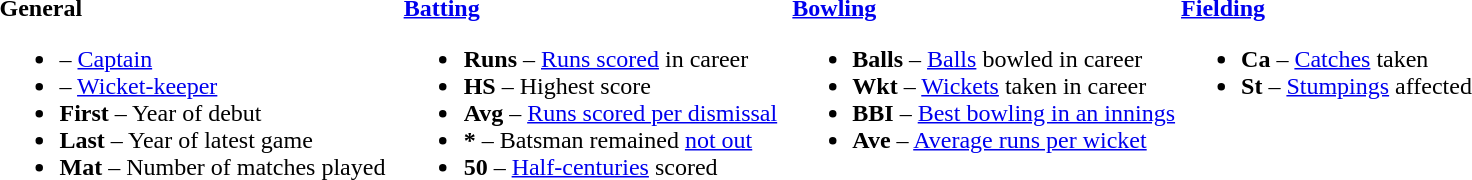<table>
<tr>
<td valign="top" style="width:26%"><br><strong>General</strong><ul><li> – <a href='#'>Captain</a></li><li> – <a href='#'>Wicket-keeper</a></li><li><strong>First</strong> – Year of debut</li><li><strong>Last</strong> – Year of latest game</li><li><strong>Mat</strong> – Number of matches played</li></ul></td>
<td valign="top" style="width:25%"><br><strong><a href='#'>Batting</a></strong><ul><li><strong>Runs</strong> – <a href='#'>Runs scored</a> in career</li><li><strong>HS</strong> – Highest score</li><li><strong>Avg</strong> – <a href='#'>Runs scored per dismissal</a></li><li><strong>*</strong> – Batsman remained <a href='#'>not out</a></li><li><strong>50</strong> – <a href='#'>Half-centuries</a> scored</li></ul></td>
<td valign="top" style="width:25%"><br><strong><a href='#'>Bowling</a></strong><ul><li><strong>Balls</strong> – <a href='#'>Balls</a> bowled in career</li><li><strong>Wkt</strong> – <a href='#'>Wickets</a> taken in career</li><li><strong>BBI</strong> – <a href='#'>Best bowling in an innings</a></li><li><strong>Ave</strong> – <a href='#'>Average runs per wicket</a></li></ul></td>
<td valign="top" style="width:24%"><br><strong><a href='#'>Fielding</a></strong><ul><li><strong>Ca</strong> – <a href='#'>Catches</a> taken</li><li><strong>St</strong> – <a href='#'>Stumpings</a> affected</li></ul></td>
</tr>
</table>
